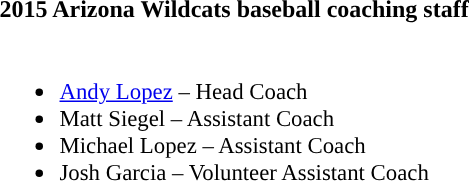<table class="toccolours">
<tr>
<th colspan="9">2015 Arizona Wildcats baseball coaching staff</th>
</tr>
<tr>
<td style="text-align: left; font-size: 95%;" valign="top"><br><ul><li><a href='#'>Andy Lopez</a> – Head Coach</li><li>Matt Siegel – Assistant Coach</li><li>Michael Lopez – Assistant Coach</li><li>Josh Garcia – Volunteer Assistant Coach</li></ul></td>
</tr>
</table>
